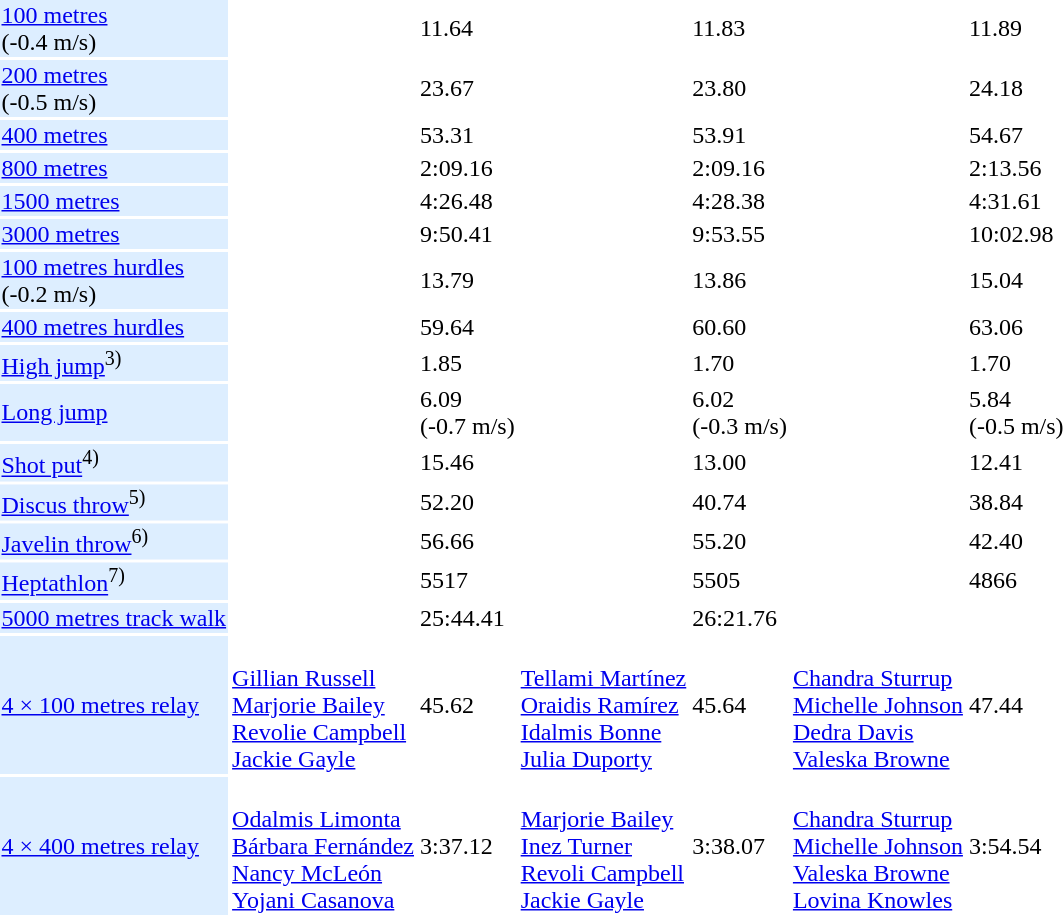<table>
<tr>
<td bgcolor = DDEEFF><a href='#'>100 metres</a> <br> (-0.4 m/s)</td>
<td></td>
<td>11.64</td>
<td></td>
<td>11.83</td>
<td></td>
<td>11.89</td>
</tr>
<tr>
<td bgcolor = DDEEFF><a href='#'>200 metres</a> <br> (-0.5 m/s)</td>
<td></td>
<td>23.67</td>
<td></td>
<td>23.80</td>
<td></td>
<td>24.18</td>
</tr>
<tr>
<td bgcolor = DDEEFF><a href='#'>400 metres</a></td>
<td></td>
<td>53.31</td>
<td></td>
<td>53.91</td>
<td></td>
<td>54.67</td>
</tr>
<tr>
<td bgcolor = DDEEFF><a href='#'>800 metres</a></td>
<td></td>
<td>2:09.16</td>
<td></td>
<td>2:09.16</td>
<td></td>
<td>2:13.56</td>
</tr>
<tr>
<td bgcolor = DDEEFF><a href='#'>1500 metres</a></td>
<td></td>
<td>4:26.48</td>
<td></td>
<td>4:28.38</td>
<td></td>
<td>4:31.61</td>
</tr>
<tr>
<td bgcolor = DDEEFF><a href='#'>3000 metres</a></td>
<td></td>
<td>9:50.41</td>
<td></td>
<td>9:53.55</td>
<td></td>
<td>10:02.98</td>
</tr>
<tr>
<td bgcolor = DDEEFF><a href='#'>100 metres hurdles</a> <br> (-0.2 m/s)</td>
<td></td>
<td>13.79</td>
<td></td>
<td>13.86</td>
<td></td>
<td>15.04</td>
</tr>
<tr>
<td bgcolor = DDEEFF><a href='#'>400 metres hurdles</a></td>
<td></td>
<td>59.64</td>
<td></td>
<td>60.60</td>
<td></td>
<td>63.06</td>
</tr>
<tr>
<td bgcolor = DDEEFF><a href='#'>High jump</a><sup>3)</sup></td>
<td></td>
<td>1.85</td>
<td></td>
<td>1.70</td>
<td></td>
<td>1.70</td>
</tr>
<tr>
<td bgcolor = DDEEFF><a href='#'>Long jump</a></td>
<td></td>
<td>6.09 <br> (-0.7 m/s)</td>
<td></td>
<td>6.02 <br> (-0.3 m/s)</td>
<td></td>
<td>5.84 <br> (-0.5 m/s)</td>
</tr>
<tr>
<td bgcolor = DDEEFF><a href='#'>Shot put</a><sup>4)</sup></td>
<td></td>
<td>15.46</td>
<td></td>
<td>13.00</td>
<td></td>
<td>12.41</td>
</tr>
<tr>
<td bgcolor = DDEEFF><a href='#'>Discus throw</a><sup>5)</sup></td>
<td></td>
<td>52.20</td>
<td></td>
<td>40.74</td>
<td></td>
<td>38.84</td>
</tr>
<tr>
<td bgcolor = DDEEFF><a href='#'>Javelin throw</a><sup>6)</sup></td>
<td></td>
<td>56.66</td>
<td></td>
<td>55.20</td>
<td></td>
<td>42.40</td>
</tr>
<tr>
<td bgcolor = DDEEFF><a href='#'>Heptathlon</a><sup>7)</sup></td>
<td></td>
<td>5517</td>
<td></td>
<td>5505</td>
<td></td>
<td>4866</td>
</tr>
<tr>
<td bgcolor = DDEEFF><a href='#'>5000 metres track walk</a></td>
<td></td>
<td>25:44.41</td>
<td></td>
<td>26:21.76</td>
<td></td>
<td></td>
</tr>
<tr>
<td bgcolor = DDEEFF><a href='#'>4 × 100 metres relay</a></td>
<td> <br> <a href='#'>Gillian Russell</a> <br> <a href='#'>Marjorie Bailey</a> <br> <a href='#'>Revolie Campbell</a> <br> <a href='#'>Jackie Gayle</a></td>
<td>45.62</td>
<td> <br> <a href='#'>Tellami Martínez</a> <br> <a href='#'>Oraidis Ramírez</a> <br> <a href='#'>Idalmis Bonne</a> <br> <a href='#'>Julia Duporty</a></td>
<td>45.64</td>
<td> <br> <a href='#'>Chandra Sturrup</a> <br> <a href='#'>Michelle Johnson</a> <br> <a href='#'>Dedra Davis</a> <br> <a href='#'>Valeska Browne</a></td>
<td>47.44</td>
</tr>
<tr>
<td bgcolor = DDEEFF><a href='#'>4 × 400 metres relay</a></td>
<td> <br> <a href='#'>Odalmis Limonta</a> <br> <a href='#'>Bárbara Fernández</a> <br> <a href='#'>Nancy McLeón</a> <br> <a href='#'>Yojani Casanova</a></td>
<td>3:37.12</td>
<td> <br> <a href='#'>Marjorie Bailey</a> <br> <a href='#'>Inez Turner</a> <br> <a href='#'>Revoli Campbell</a> <br> <a href='#'>Jackie Gayle</a></td>
<td>3:38.07</td>
<td> <br> <a href='#'>Chandra Sturrup</a> <br> <a href='#'>Michelle Johnson</a> <br> <a href='#'>Valeska Browne</a> <br> <a href='#'>Lovina Knowles</a></td>
<td>3:54.54</td>
</tr>
</table>
